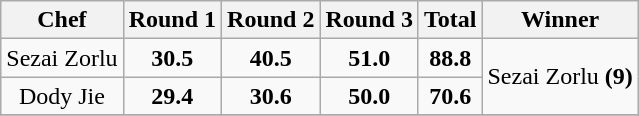<table class="wikitable"  style="float:left; margin:auto; text-align:center;">
<tr>
<th>Chef</th>
<th>Round 1</th>
<th>Round 2</th>
<th>Round 3</th>
<th>Total</th>
<th>Winner</th>
</tr>
<tr>
<td>Sezai Zorlu</td>
<td><strong>30.5</strong></td>
<td><strong>40.5</strong></td>
<td><strong>51.0</strong></td>
<td><strong>88.8</strong></td>
<td rowspan=2>Sezai Zorlu <strong>(9)</strong></td>
</tr>
<tr>
<td>Dody Jie</td>
<td><strong>29.4</strong></td>
<td><strong>30.6</strong></td>
<td><strong>50.0</strong></td>
<td><strong>70.6</strong></td>
</tr>
<tr>
</tr>
</table>
